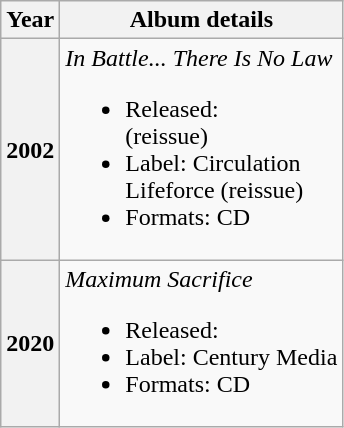<table class="wikitable plainrowheaders" style="text-align:center;">
<tr>
<th>Year</th>
<th>Album details</th>
</tr>
<tr>
<th scope="row">2002</th>
<td align=left><em>In Battle... There Is No Law</em><br><ul><li>Released: <br> (reissue)</li><li>Label: Circulation<br>Lifeforce (reissue)</li><li>Formats: CD</li></ul></td>
</tr>
<tr>
<th scope="row">2020</th>
<td align=left><em>Maximum Sacrifice</em><br><ul><li>Released: </li><li>Label: Century Media</li><li>Formats: CD</li></ul></td>
</tr>
</table>
